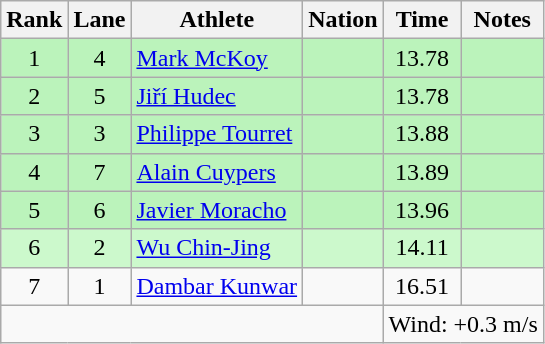<table class="wikitable sortable" style="text-align:center">
<tr>
<th>Rank</th>
<th>Lane</th>
<th>Athlete</th>
<th>Nation</th>
<th>Time</th>
<th>Notes</th>
</tr>
<tr bgcolor=bbf3bb>
<td>1</td>
<td>4</td>
<td align="left"><a href='#'>Mark McKoy</a></td>
<td align=left></td>
<td>13.78</td>
<td></td>
</tr>
<tr bgcolor=bbf3bb>
<td>2</td>
<td>5</td>
<td align="left"><a href='#'>Jiří Hudec</a></td>
<td align=left></td>
<td>13.78</td>
<td></td>
</tr>
<tr bgcolor=bbf3bb>
<td>3</td>
<td>3</td>
<td align="left"><a href='#'>Philippe Tourret</a></td>
<td align=left></td>
<td>13.88</td>
<td></td>
</tr>
<tr bgcolor=bbf3bb>
<td>4</td>
<td>7</td>
<td align="left"><a href='#'>Alain Cuypers</a></td>
<td align=left></td>
<td>13.89</td>
<td></td>
</tr>
<tr bgcolor=bbf3bb>
<td>5</td>
<td>6</td>
<td align="left"><a href='#'>Javier Moracho</a></td>
<td align=left></td>
<td>13.96</td>
<td></td>
</tr>
<tr bgcolor=ccf9cc>
<td>6</td>
<td>2</td>
<td align="left"><a href='#'>Wu Chin-Jing</a></td>
<td align=left></td>
<td>14.11</td>
<td></td>
</tr>
<tr>
<td>7</td>
<td>1</td>
<td align="left"><a href='#'>Dambar Kunwar</a></td>
<td align=left></td>
<td>16.51</td>
<td></td>
</tr>
<tr class="sortbottom">
<td colspan=4></td>
<td colspan="2" style="text-align:left;">Wind: +0.3 m/s</td>
</tr>
</table>
